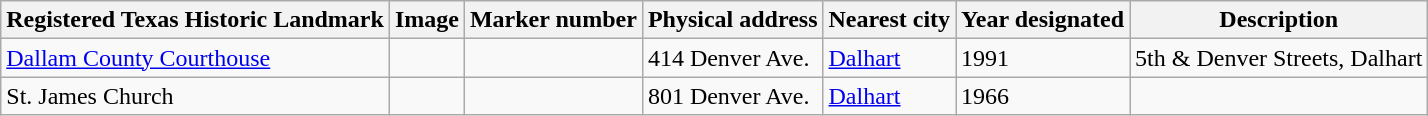<table class="wikitable sortable">
<tr>
<th>Registered Texas Historic Landmark</th>
<th>Image</th>
<th>Marker number</th>
<th>Physical address</th>
<th>Nearest city</th>
<th>Year designated</th>
<th>Description</th>
</tr>
<tr>
<td><a href='#'>Dallam County Courthouse</a></td>
<td></td>
<td></td>
<td>414 Denver Ave.<br></td>
<td><a href='#'>Dalhart</a></td>
<td>1991</td>
<td>5th & Denver Streets, Dalhart</td>
</tr>
<tr>
<td>St. James Church</td>
<td></td>
<td></td>
<td>801 Denver Ave.<br></td>
<td><a href='#'>Dalhart</a></td>
<td>1966</td>
<td></td>
</tr>
</table>
